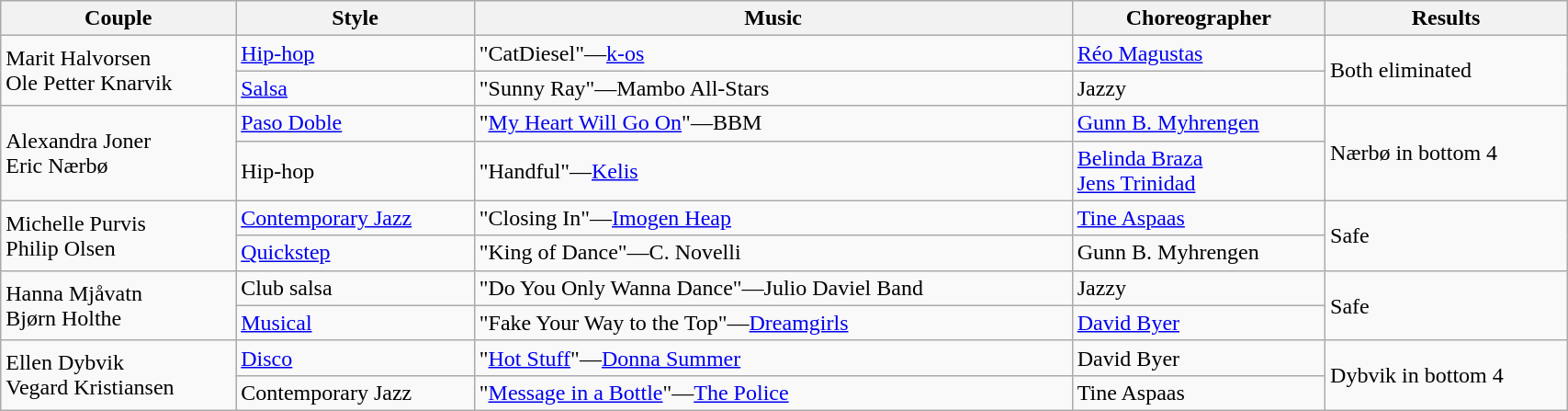<table class="wikitable" width="90%">
<tr>
<th>Couple</th>
<th>Style</th>
<th>Music</th>
<th>Choreographer</th>
<th>Results</th>
</tr>
<tr>
<td rowspan="2">Marit Halvorsen<br>Ole Petter Knarvik</td>
<td><a href='#'>Hip-hop</a></td>
<td>"CatDiesel"—<a href='#'>k-os</a></td>
<td><a href='#'>Réo Magustas</a></td>
<td rowspan="2">Both eliminated</td>
</tr>
<tr>
<td><a href='#'>Salsa</a></td>
<td>"Sunny Ray"—Mambo All-Stars</td>
<td>Jazzy</td>
</tr>
<tr>
<td rowspan="2">Alexandra Joner<br>Eric Nærbø</td>
<td><a href='#'>Paso Doble</a></td>
<td>"<a href='#'>My Heart Will Go On</a>"—BBM</td>
<td><a href='#'>Gunn B. Myhrengen</a></td>
<td rowspan="2">Nærbø in bottom 4</td>
</tr>
<tr>
<td>Hip-hop</td>
<td>"Handful"—<a href='#'>Kelis</a></td>
<td><a href='#'>Belinda Braza</a><br><a href='#'>Jens Trinidad</a></td>
</tr>
<tr>
<td rowspan="2">Michelle Purvis<br>Philip Olsen</td>
<td><a href='#'>Contemporary Jazz</a></td>
<td>"Closing In"—<a href='#'>Imogen Heap</a></td>
<td><a href='#'>Tine Aspaas</a></td>
<td rowspan="2">Safe</td>
</tr>
<tr>
<td><a href='#'>Quickstep</a></td>
<td>"King of Dance"—C. Novelli</td>
<td>Gunn B. Myhrengen</td>
</tr>
<tr>
<td rowspan="2">Hanna Mjåvatn<br>Bjørn Holthe</td>
<td>Club salsa</td>
<td>"Do You Only Wanna Dance"—Julio Daviel Band</td>
<td>Jazzy</td>
<td rowspan="2">Safe</td>
</tr>
<tr>
<td><a href='#'>Musical</a></td>
<td>"Fake Your Way to the Top"—<a href='#'>Dreamgirls</a></td>
<td><a href='#'>David Byer</a></td>
</tr>
<tr>
<td rowspan="2">Ellen Dybvik<br>Vegard Kristiansen</td>
<td><a href='#'>Disco</a></td>
<td>"<a href='#'>Hot Stuff</a>"—<a href='#'>Donna Summer</a></td>
<td>David Byer</td>
<td rowspan="2">Dybvik in bottom 4</td>
</tr>
<tr>
<td>Contemporary Jazz</td>
<td>"<a href='#'>Message in a Bottle</a>"—<a href='#'>The Police</a></td>
<td>Tine Aspaas</td>
</tr>
</table>
